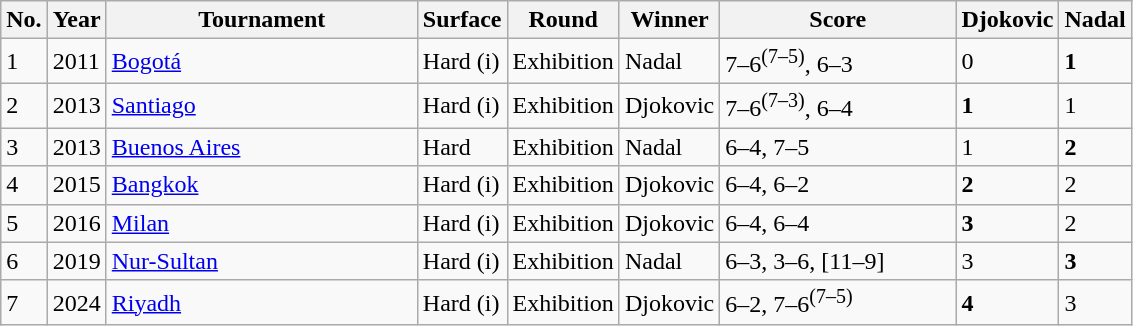<table class="wikitable">
<tr>
<th>No.</th>
<th>Year</th>
<th width=200>Tournament</th>
<th>Surface</th>
<th>Round</th>
<th>Winner</th>
<th width=150>Score</th>
<th>Djokovic</th>
<th>Nadal</th>
</tr>
<tr>
<td>1</td>
<td>2011</td>
<td> <a href='#'>Bogotá</a></td>
<td>Hard (i)</td>
<td>Exhibition</td>
<td>Nadal</td>
<td>7–6<sup>(7–5)</sup>, 6–3</td>
<td>0</td>
<td><strong>1</strong></td>
</tr>
<tr>
<td>2</td>
<td>2013</td>
<td> <a href='#'>Santiago</a></td>
<td>Hard (i)</td>
<td>Exhibition</td>
<td>Djokovic</td>
<td>7–6<sup>(7–3)</sup>, 6–4</td>
<td><strong>1</strong></td>
<td>1</td>
</tr>
<tr>
<td>3</td>
<td>2013</td>
<td> <a href='#'>Buenos Aires</a></td>
<td>Hard</td>
<td>Exhibition</td>
<td>Nadal</td>
<td>6–4, 7–5</td>
<td>1</td>
<td><strong>2</strong></td>
</tr>
<tr>
<td>4</td>
<td>2015</td>
<td> <a href='#'>Bangkok</a></td>
<td>Hard (i)</td>
<td>Exhibition</td>
<td>Djokovic</td>
<td>6–4, 6–2</td>
<td><strong>2</strong></td>
<td>2</td>
</tr>
<tr>
<td>5</td>
<td>2016</td>
<td> <a href='#'>Milan</a></td>
<td>Hard (i)</td>
<td>Exhibition</td>
<td>Djokovic</td>
<td>6–4, 6–4</td>
<td><strong>3</strong></td>
<td>2</td>
</tr>
<tr>
<td>6</td>
<td>2019</td>
<td> <a href='#'>Nur-Sultan</a></td>
<td>Hard (i)</td>
<td>Exhibition</td>
<td>Nadal</td>
<td>6–3, 3–6, [11–9]</td>
<td>3</td>
<td><strong>3</strong></td>
</tr>
<tr>
<td>7</td>
<td>2024</td>
<td> <a href='#'>Riyadh</a></td>
<td>Hard (i)</td>
<td>Exhibition</td>
<td>Djokovic</td>
<td>6–2, 7–6<sup>(7–5)</sup></td>
<td><strong>4</strong></td>
<td>3</td>
</tr>
</table>
